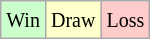<table class="wikitable">
<tr>
<td style="background-color: #CCFFCC;"><small>Win</small></td>
<td style="background-color: #FFFFCC;"><small>Draw</small></td>
<td style="background-color: #FFCCCC;"><small>Loss</small></td>
</tr>
</table>
